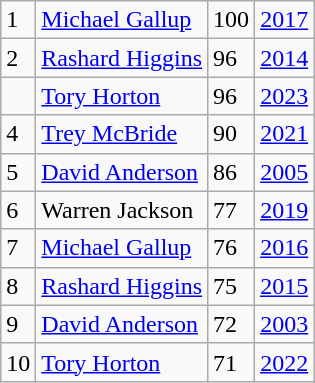<table class="wikitable">
<tr>
<td>1</td>
<td><a href='#'>Michael Gallup</a></td>
<td>100</td>
<td><a href='#'>2017</a></td>
</tr>
<tr>
<td>2</td>
<td><a href='#'>Rashard Higgins</a></td>
<td>96</td>
<td><a href='#'>2014</a></td>
</tr>
<tr>
<td></td>
<td><a href='#'>Tory Horton</a></td>
<td>96</td>
<td><a href='#'>2023</a></td>
</tr>
<tr>
<td>4</td>
<td><a href='#'>Trey McBride</a></td>
<td>90</td>
<td><a href='#'>2021</a></td>
</tr>
<tr>
<td>5</td>
<td><a href='#'>David Anderson</a></td>
<td>86</td>
<td><a href='#'>2005</a></td>
</tr>
<tr>
<td>6</td>
<td>Warren Jackson</td>
<td>77</td>
<td><a href='#'>2019</a></td>
</tr>
<tr>
<td>7</td>
<td><a href='#'>Michael Gallup</a></td>
<td>76</td>
<td><a href='#'>2016</a></td>
</tr>
<tr>
<td>8</td>
<td><a href='#'>Rashard Higgins</a></td>
<td>75</td>
<td><a href='#'>2015</a></td>
</tr>
<tr>
<td>9</td>
<td><a href='#'>David Anderson</a></td>
<td>72</td>
<td><a href='#'>2003</a></td>
</tr>
<tr>
<td>10</td>
<td><a href='#'>Tory Horton</a></td>
<td>71</td>
<td><a href='#'>2022</a></td>
</tr>
</table>
